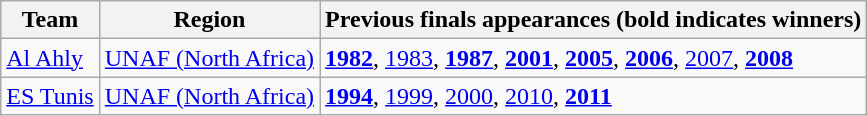<table class="wikitable">
<tr>
<th>Team</th>
<th>Region</th>
<th>Previous finals appearances (bold indicates winners)</th>
</tr>
<tr>
<td> <a href='#'>Al Ahly</a></td>
<td><a href='#'>UNAF (North Africa)</a></td>
<td><strong><a href='#'>1982</a></strong>, <a href='#'>1983</a>, <strong><a href='#'>1987</a></strong>, <strong><a href='#'>2001</a></strong>, <strong><a href='#'>2005</a></strong>, <strong><a href='#'>2006</a></strong>, <a href='#'>2007</a>, <strong><a href='#'>2008</a></strong></td>
</tr>
<tr>
<td> <a href='#'>ES Tunis</a></td>
<td><a href='#'>UNAF (North Africa)</a></td>
<td><strong><a href='#'>1994</a></strong>, <a href='#'>1999</a>, <a href='#'>2000</a>, <a href='#'>2010</a>, <strong><a href='#'>2011</a></strong></td>
</tr>
</table>
